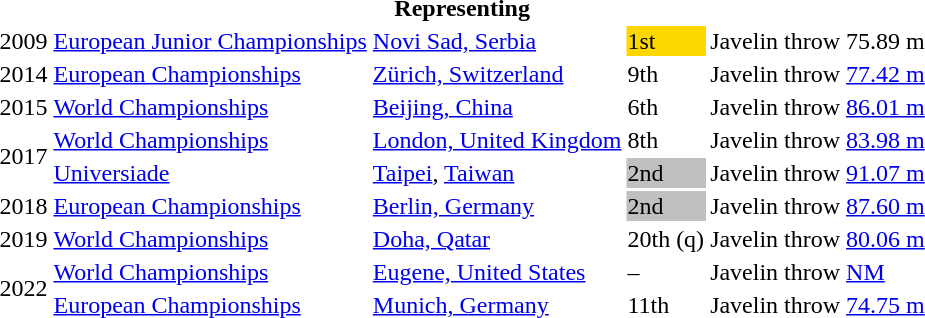<table>
<tr>
<th colspan="6">Representing </th>
</tr>
<tr>
<td>2009</td>
<td><a href='#'>European Junior Championships</a></td>
<td><a href='#'>Novi Sad, Serbia</a></td>
<td bgcolor=gold>1st</td>
<td>Javelin throw</td>
<td>75.89 m</td>
</tr>
<tr>
<td>2014</td>
<td><a href='#'>European Championships</a></td>
<td><a href='#'>Zürich, Switzerland</a></td>
<td>9th</td>
<td>Javelin throw</td>
<td><a href='#'>77.42 m</a></td>
</tr>
<tr>
<td>2015</td>
<td><a href='#'>World Championships</a></td>
<td><a href='#'>Beijing, China</a></td>
<td>6th</td>
<td>Javelin throw</td>
<td><a href='#'>86.01 m</a></td>
</tr>
<tr>
<td rowspan=2>2017</td>
<td><a href='#'>World Championships</a></td>
<td><a href='#'>London, United Kingdom</a></td>
<td>8th</td>
<td>Javelin throw</td>
<td><a href='#'>83.98 m</a></td>
</tr>
<tr>
<td><a href='#'>Universiade</a></td>
<td><a href='#'>Taipei</a>, <a href='#'>Taiwan</a></td>
<td bgcolor=silver>2nd</td>
<td>Javelin throw</td>
<td><a href='#'>91.07 m</a></td>
</tr>
<tr>
<td>2018</td>
<td><a href='#'>European Championships</a></td>
<td><a href='#'>Berlin, Germany</a></td>
<td bgcolor=silver>2nd</td>
<td>Javelin throw</td>
<td><a href='#'>87.60 m</a></td>
</tr>
<tr>
<td>2019</td>
<td><a href='#'>World Championships</a></td>
<td><a href='#'>Doha, Qatar</a></td>
<td>20th (q)</td>
<td>Javelin throw</td>
<td><a href='#'>80.06 m</a></td>
</tr>
<tr>
<td rowspan=2>2022</td>
<td><a href='#'>World Championships</a></td>
<td><a href='#'>Eugene, United States</a></td>
<td>–</td>
<td>Javelin throw</td>
<td><a href='#'>NM</a></td>
</tr>
<tr>
<td><a href='#'>European Championships</a></td>
<td><a href='#'>Munich, Germany</a></td>
<td>11th</td>
<td>Javelin throw</td>
<td><a href='#'>74.75 m</a></td>
</tr>
</table>
